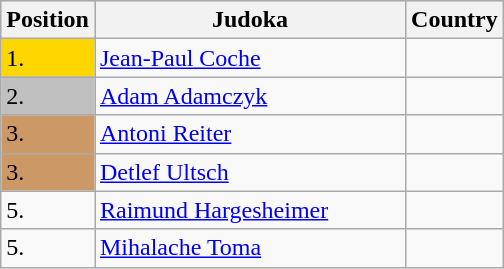<table class=wikitable>
<tr style="background:#ccc;">
<th width=10>Position</th>
<th width=200>Judoka</th>
<th width=10>Country</th>
</tr>
<tr>
<td bgcolor=gold>1.</td>
<td><a href='#'>Jean-Paul Coche</a></td>
<td></td>
</tr>
<tr>
<td style="background:silver;">2.</td>
<td><a href='#'>Adam Adamczyk</a></td>
<td></td>
</tr>
<tr>
<td style="background:#c96;">3.</td>
<td><a href='#'>Antoni Reiter</a></td>
<td></td>
</tr>
<tr>
<td style="background:#c96;">3.</td>
<td><a href='#'>Detlef Ultsch</a></td>
<td></td>
</tr>
<tr>
<td>5.</td>
<td><a href='#'>Raimund Hargesheimer</a></td>
<td></td>
</tr>
<tr>
<td>5.</td>
<td><a href='#'>Mihalache Toma</a></td>
<td></td>
</tr>
</table>
